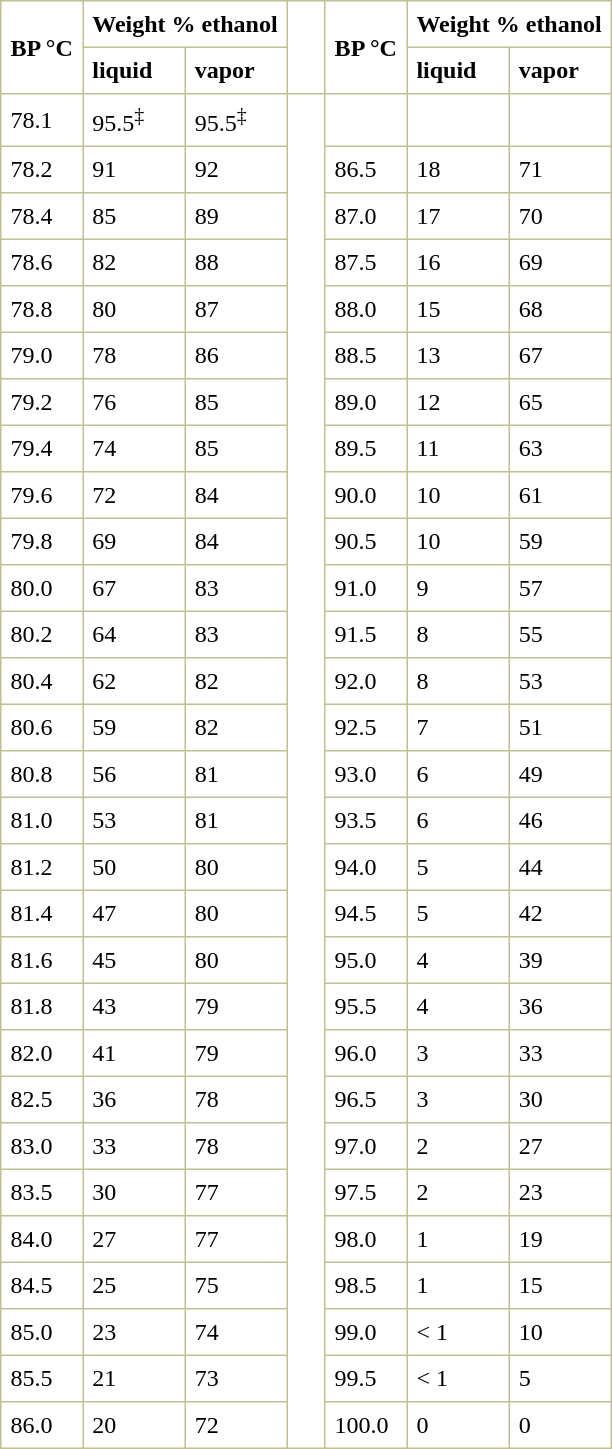<table border="1" cellspacing="0" cellpadding="6" style="margin: 0 0 0 0.5em; background: white; border-collapse: collapse; border-color: #C0C090;">
<tr>
<td rowspan ="2"><strong>BP °C</strong></td>
<td colspan ="2"><strong>Weight % ethanol</strong></td>
<td rowspan ="2">   </td>
<td rowspan ="2"><strong>BP °C</strong></td>
<td colspan ="2"><strong>Weight % ethanol</strong></td>
</tr>
<tr>
<td><strong>liquid</strong></td>
<td><strong>vapor</strong></td>
<td><strong>liquid</strong></td>
<td><strong>vapor</strong></td>
</tr>
<tr>
<td>78.1</td>
<td>95.5<sup>‡</sup></td>
<td>95.5<sup>‡</sup></td>
<td rowspan ="29">   </td>
<td></td>
<td></td>
<td></td>
</tr>
<tr>
<td>78.2</td>
<td>91</td>
<td>92</td>
<td>86.5</td>
<td>18</td>
<td>71</td>
</tr>
<tr>
<td>78.4</td>
<td>85</td>
<td>89</td>
<td>87.0</td>
<td>17</td>
<td>70</td>
</tr>
<tr>
<td>78.6</td>
<td>82</td>
<td>88</td>
<td>87.5</td>
<td>16</td>
<td>69</td>
</tr>
<tr>
<td>78.8</td>
<td>80</td>
<td>87</td>
<td>88.0</td>
<td>15</td>
<td>68</td>
</tr>
<tr>
<td>79.0</td>
<td>78</td>
<td>86</td>
<td>88.5</td>
<td>13</td>
<td>67</td>
</tr>
<tr>
<td>79.2</td>
<td>76</td>
<td>85</td>
<td>89.0</td>
<td>12</td>
<td>65</td>
</tr>
<tr>
<td>79.4</td>
<td>74</td>
<td>85</td>
<td>89.5</td>
<td>11</td>
<td>63</td>
</tr>
<tr>
<td>79.6</td>
<td>72</td>
<td>84</td>
<td>90.0</td>
<td>10</td>
<td>61</td>
</tr>
<tr>
<td>79.8</td>
<td>69</td>
<td>84</td>
<td>90.5</td>
<td>10</td>
<td>59</td>
</tr>
<tr>
<td>80.0</td>
<td>67</td>
<td>83</td>
<td>91.0</td>
<td>9</td>
<td>57</td>
</tr>
<tr>
<td>80.2</td>
<td>64</td>
<td>83</td>
<td>91.5</td>
<td>8</td>
<td>55</td>
</tr>
<tr>
<td>80.4</td>
<td>62</td>
<td>82</td>
<td>92.0</td>
<td>8</td>
<td>53</td>
</tr>
<tr>
<td>80.6</td>
<td>59</td>
<td>82</td>
<td>92.5</td>
<td>7</td>
<td>51</td>
</tr>
<tr>
<td>80.8</td>
<td>56</td>
<td>81</td>
<td>93.0</td>
<td>6</td>
<td>49</td>
</tr>
<tr>
<td>81.0</td>
<td>53</td>
<td>81</td>
<td>93.5</td>
<td>6</td>
<td>46</td>
</tr>
<tr>
<td>81.2</td>
<td>50</td>
<td>80</td>
<td>94.0</td>
<td>5</td>
<td>44</td>
</tr>
<tr>
<td>81.4</td>
<td>47</td>
<td>80</td>
<td>94.5</td>
<td>5</td>
<td>42</td>
</tr>
<tr>
<td>81.6</td>
<td>45</td>
<td>80</td>
<td>95.0</td>
<td>4</td>
<td>39</td>
</tr>
<tr>
<td>81.8</td>
<td>43</td>
<td>79</td>
<td>95.5</td>
<td>4</td>
<td>36</td>
</tr>
<tr>
<td>82.0</td>
<td>41</td>
<td>79</td>
<td>96.0</td>
<td>3</td>
<td>33</td>
</tr>
<tr>
<td>82.5</td>
<td>36</td>
<td>78</td>
<td>96.5</td>
<td>3</td>
<td>30</td>
</tr>
<tr>
<td>83.0</td>
<td>33</td>
<td>78</td>
<td>97.0</td>
<td>2</td>
<td>27</td>
</tr>
<tr>
<td>83.5</td>
<td>30</td>
<td>77</td>
<td>97.5</td>
<td>2</td>
<td>23</td>
</tr>
<tr>
<td>84.0</td>
<td>27</td>
<td>77</td>
<td>98.0</td>
<td>1</td>
<td>19</td>
</tr>
<tr>
<td>84.5</td>
<td>25</td>
<td>75</td>
<td>98.5</td>
<td>1</td>
<td>15</td>
</tr>
<tr>
<td>85.0</td>
<td>23</td>
<td>74</td>
<td>99.0</td>
<td>< 1</td>
<td>10</td>
</tr>
<tr>
<td>85.5</td>
<td>21</td>
<td>73</td>
<td>99.5</td>
<td>< 1</td>
<td>5</td>
</tr>
<tr>
<td>86.0</td>
<td>20</td>
<td>72</td>
<td>100.0</td>
<td>0</td>
<td>0</td>
</tr>
</table>
